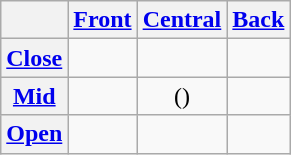<table class="wikitable" style="text-align: center">
<tr>
<th></th>
<th><a href='#'>Front</a></th>
<th><a href='#'>Central</a></th>
<th><a href='#'>Back</a></th>
</tr>
<tr>
<th><a href='#'>Close</a></th>
<td></td>
<td></td>
<td></td>
</tr>
<tr>
<th><a href='#'>Mid</a></th>
<td></td>
<td>()</td>
<td></td>
</tr>
<tr>
<th><a href='#'>Open</a></th>
<td></td>
<td></td>
<td></td>
</tr>
</table>
